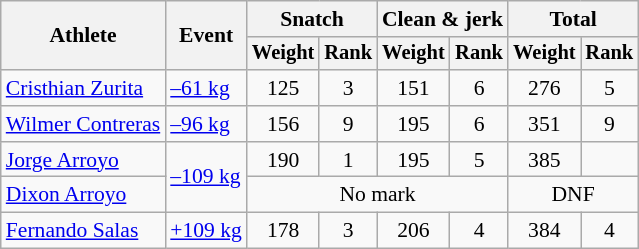<table class=wikitable style=font-size:90%;text-align:center>
<tr>
<th rowspan=2>Athlete</th>
<th rowspan=2>Event</th>
<th colspan=2>Snatch</th>
<th colspan=2>Clean & jerk</th>
<th colspan=2>Total</th>
</tr>
<tr style=font-size:95%>
<th>Weight</th>
<th>Rank</th>
<th>Weight</th>
<th>Rank</th>
<th>Weight</th>
<th>Rank</th>
</tr>
<tr>
<td style="text-align:left"><a href='#'>Cristhian Zurita</a></td>
<td style="text-align:left"><a href='#'>–61 kg</a></td>
<td>125</td>
<td>3</td>
<td>151</td>
<td>6</td>
<td>276</td>
<td>5</td>
</tr>
<tr align=center>
<td style="text-align:left"><a href='#'>Wilmer Contreras</a></td>
<td style="text-align:left"><a href='#'>–96 kg</a></td>
<td>156</td>
<td>9</td>
<td>195</td>
<td>6</td>
<td>351</td>
<td>9</td>
</tr>
<tr align=center>
<td style="text-align:left"><a href='#'>Jorge Arroyo</a></td>
<td style="text-align:left" rowspan=2><a href='#'>–109 kg</a></td>
<td>190</td>
<td>1</td>
<td>195</td>
<td>5</td>
<td>385</td>
<td></td>
</tr>
<tr align=center>
<td style="text-align:left"><a href='#'>Dixon Arroyo</a></td>
<td colspan=4>No mark</td>
<td colspan=2>DNF</td>
</tr>
<tr align=center>
<td style="text-align:left"><a href='#'>Fernando Salas</a></td>
<td style="text-align:left"><a href='#'>+109 kg</a></td>
<td>178</td>
<td>3</td>
<td>206</td>
<td>4</td>
<td>384</td>
<td>4</td>
</tr>
</table>
